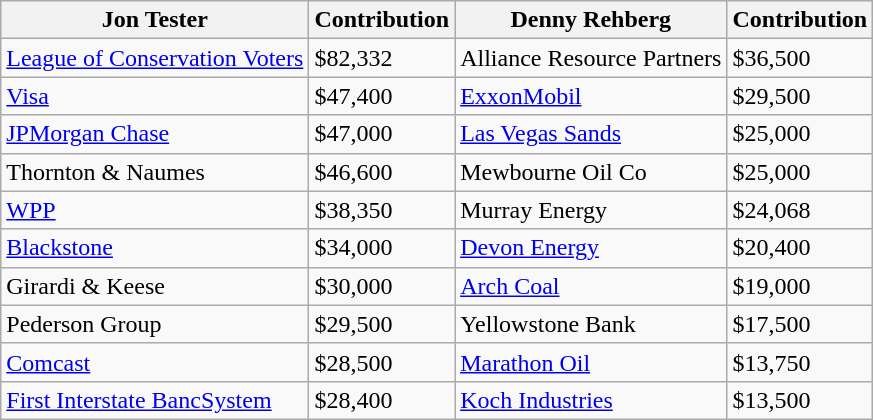<table class="wikitable sortable">
<tr>
<th>Jon Tester</th>
<th>Contribution</th>
<th>Denny Rehberg</th>
<th>Contribution</th>
</tr>
<tr>
<td><a href='#'>League of Conservation Voters</a></td>
<td>$82,332</td>
<td>Alliance Resource Partners</td>
<td>$36,500</td>
</tr>
<tr>
<td><a href='#'>Visa</a></td>
<td>$47,400</td>
<td><a href='#'>ExxonMobil</a></td>
<td>$29,500</td>
</tr>
<tr>
<td><a href='#'>JPMorgan Chase</a></td>
<td>$47,000</td>
<td><a href='#'>Las Vegas Sands</a></td>
<td>$25,000</td>
</tr>
<tr>
<td>Thornton & Naumes</td>
<td>$46,600</td>
<td>Mewbourne Oil Co</td>
<td>$25,000</td>
</tr>
<tr>
<td><a href='#'>WPP</a></td>
<td>$38,350</td>
<td>Murray Energy</td>
<td>$24,068</td>
</tr>
<tr>
<td><a href='#'>Blackstone</a></td>
<td>$34,000</td>
<td><a href='#'>Devon Energy</a></td>
<td>$20,400</td>
</tr>
<tr>
<td>Girardi & Keese</td>
<td>$30,000</td>
<td><a href='#'>Arch Coal</a></td>
<td>$19,000</td>
</tr>
<tr>
<td>Pederson Group</td>
<td>$29,500</td>
<td>Yellowstone Bank</td>
<td>$17,500</td>
</tr>
<tr>
<td><a href='#'>Comcast</a></td>
<td>$28,500</td>
<td><a href='#'>Marathon Oil</a></td>
<td>$13,750</td>
</tr>
<tr>
<td><a href='#'>First Interstate BancSystem</a></td>
<td>$28,400</td>
<td><a href='#'>Koch Industries</a></td>
<td>$13,500</td>
</tr>
</table>
